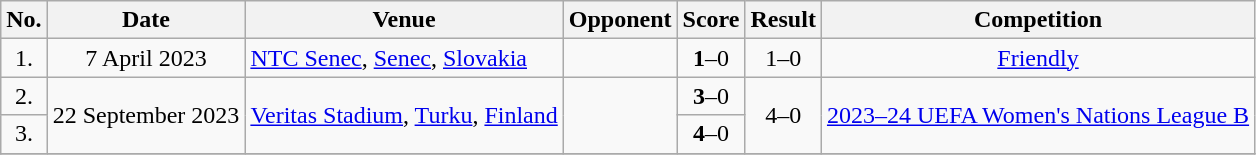<table class="wikitable">
<tr>
<th>No.</th>
<th>Date</th>
<th>Venue</th>
<th>Opponent</th>
<th>Score</th>
<th>Result</th>
<th>Competition</th>
</tr>
<tr>
<td align="center">1.</td>
<td align="center">7 April 2023</td>
<td><a href='#'>NTC Senec</a>, <a href='#'>Senec</a>, <a href='#'>Slovakia</a></td>
<td></td>
<td align=center><strong>1</strong>–0</td>
<td align=center>1–0</td>
<td align=center><a href='#'>Friendly</a></td>
</tr>
<tr>
<td align="center">2.</td>
<td rowspan="2">22 September 2023</td>
<td rowspan="2"><a href='#'>Veritas Stadium</a>, <a href='#'>Turku</a>, <a href='#'>Finland</a></td>
<td rowspan="2"></td>
<td align="center"><strong>3</strong>–0</td>
<td rowspan="2" align="center">4–0</td>
<td rowspan="2"><a href='#'>2023–24 UEFA Women's Nations League B</a></td>
</tr>
<tr>
<td align="center">3.</td>
<td align="center"><strong>4</strong>–0</td>
</tr>
<tr>
</tr>
</table>
